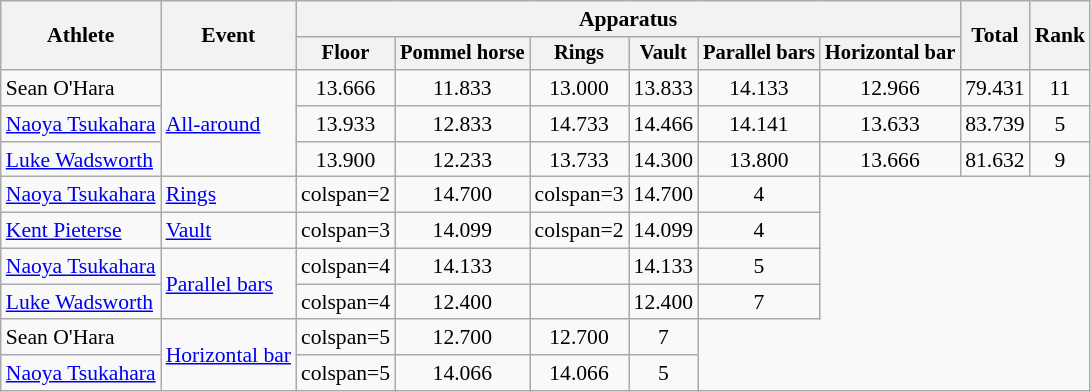<table class="wikitable" style="font-size:90%">
<tr>
<th rowspan=2>Athlete</th>
<th rowspan=2>Event</th>
<th colspan=6>Apparatus</th>
<th rowspan=2>Total</th>
<th rowspan=2>Rank</th>
</tr>
<tr style="font-size:95%">
<th>Floor</th>
<th>Pommel horse</th>
<th>Rings</th>
<th>Vault</th>
<th>Parallel bars</th>
<th>Horizontal bar</th>
</tr>
<tr align=center>
<td align=left>Sean O'Hara</td>
<td align=left rowspan=3><a href='#'>All-around</a></td>
<td>13.666</td>
<td>11.833</td>
<td>13.000</td>
<td>13.833</td>
<td>14.133</td>
<td>12.966</td>
<td>79.431</td>
<td>11</td>
</tr>
<tr align=center>
<td align=left><a href='#'>Naoya Tsukahara</a></td>
<td>13.933</td>
<td>12.833</td>
<td>14.733</td>
<td>14.466</td>
<td>14.141</td>
<td>13.633</td>
<td>83.739</td>
<td>5</td>
</tr>
<tr align=center>
<td align=left><a href='#'>Luke Wadsworth</a></td>
<td>13.900</td>
<td>12.233</td>
<td>13.733</td>
<td>14.300</td>
<td>13.800</td>
<td>13.666</td>
<td>81.632</td>
<td>9</td>
</tr>
<tr align=center>
<td align=left><a href='#'>Naoya Tsukahara</a></td>
<td align=left><a href='#'>Rings</a></td>
<td>colspan=2 </td>
<td>14.700</td>
<td>colspan=3 </td>
<td>14.700</td>
<td>4</td>
</tr>
<tr align=center>
<td align=left><a href='#'>Kent Pieterse</a></td>
<td align=left><a href='#'>Vault</a></td>
<td>colspan=3 </td>
<td>14.099</td>
<td>colspan=2 </td>
<td>14.099</td>
<td>4</td>
</tr>
<tr align=center>
<td align=left><a href='#'>Naoya Tsukahara</a></td>
<td align=left rowspan=2><a href='#'>Parallel bars</a></td>
<td>colspan=4 </td>
<td>14.133</td>
<td></td>
<td>14.133</td>
<td>5</td>
</tr>
<tr align=center>
<td align=left><a href='#'>Luke Wadsworth</a></td>
<td>colspan=4 </td>
<td>12.400</td>
<td></td>
<td>12.400</td>
<td>7</td>
</tr>
<tr align=center>
<td align=left>Sean O'Hara</td>
<td align=left rowspan=2><a href='#'>Horizontal bar</a></td>
<td>colspan=5 </td>
<td>12.700</td>
<td>12.700</td>
<td>7</td>
</tr>
<tr align=center>
<td align=left><a href='#'>Naoya Tsukahara</a></td>
<td>colspan=5 </td>
<td>14.066</td>
<td>14.066</td>
<td>5</td>
</tr>
</table>
